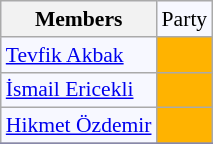<table class=wikitable style="border:1px solid #8888aa; background-color:#f7f8ff; padding:0px; font-size:90%;">
<tr>
<th>Members</th>
<td>Party</td>
</tr>
<tr>
<td><a href='#'>Tevfik Akbak</a></td>
<td style="background: #ffb300"></td>
</tr>
<tr>
<td><a href='#'>İsmail Ericekli</a></td>
<td style="background: #ffb300"></td>
</tr>
<tr>
<td><a href='#'>Hikmet Özdemir</a></td>
<td style="background: #ffb300"></td>
</tr>
<tr>
</tr>
</table>
